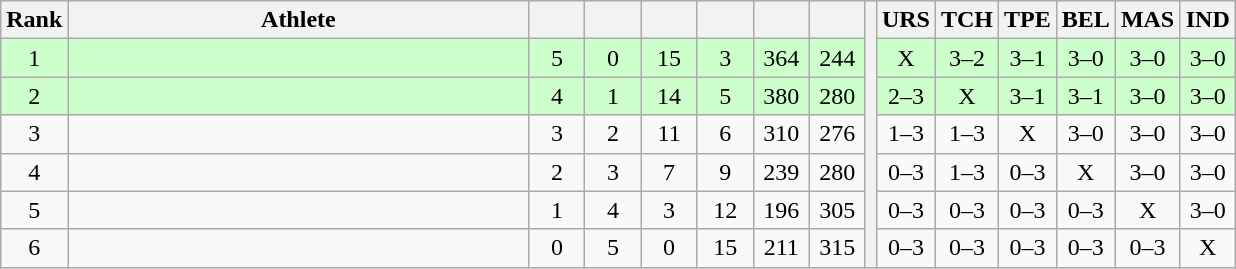<table class="wikitable" style="text-align:center">
<tr>
<th>Rank</th>
<th width=300>Athlete</th>
<th width=30></th>
<th width=30></th>
<th width=30></th>
<th width=30></th>
<th width=30></th>
<th width=30></th>
<th rowspan=7></th>
<th width=30>URS</th>
<th width=30>TCH</th>
<th width=30>TPE</th>
<th width=30>BEL</th>
<th width=30>MAS</th>
<th width=30>IND</th>
</tr>
<tr style="background-color:#ccffcc;">
<td>1</td>
<td align=left></td>
<td>5</td>
<td>0</td>
<td>15</td>
<td>3</td>
<td>364</td>
<td>244</td>
<td>X</td>
<td>3–2</td>
<td>3–1</td>
<td>3–0</td>
<td>3–0</td>
<td>3–0</td>
</tr>
<tr style="background-color:#ccffcc;">
<td>2</td>
<td align=left></td>
<td>4</td>
<td>1</td>
<td>14</td>
<td>5</td>
<td>380</td>
<td>280</td>
<td>2–3</td>
<td>X</td>
<td>3–1</td>
<td>3–1</td>
<td>3–0</td>
<td>3–0</td>
</tr>
<tr>
<td>3</td>
<td align=left></td>
<td>3</td>
<td>2</td>
<td>11</td>
<td>6</td>
<td>310</td>
<td>276</td>
<td>1–3</td>
<td>1–3</td>
<td>X</td>
<td>3–0</td>
<td>3–0</td>
<td>3–0</td>
</tr>
<tr>
<td>4</td>
<td align=left></td>
<td>2</td>
<td>3</td>
<td>7</td>
<td>9</td>
<td>239</td>
<td>280</td>
<td>0–3</td>
<td>1–3</td>
<td>0–3</td>
<td>X</td>
<td>3–0</td>
<td>3–0</td>
</tr>
<tr>
<td>5</td>
<td align=left></td>
<td>1</td>
<td>4</td>
<td>3</td>
<td>12</td>
<td>196</td>
<td>305</td>
<td>0–3</td>
<td>0–3</td>
<td>0–3</td>
<td>0–3</td>
<td>X</td>
<td>3–0</td>
</tr>
<tr>
<td>6</td>
<td align=left></td>
<td>0</td>
<td>5</td>
<td>0</td>
<td>15</td>
<td>211</td>
<td>315</td>
<td>0–3</td>
<td>0–3</td>
<td>0–3</td>
<td>0–3</td>
<td>0–3</td>
<td>X</td>
</tr>
</table>
